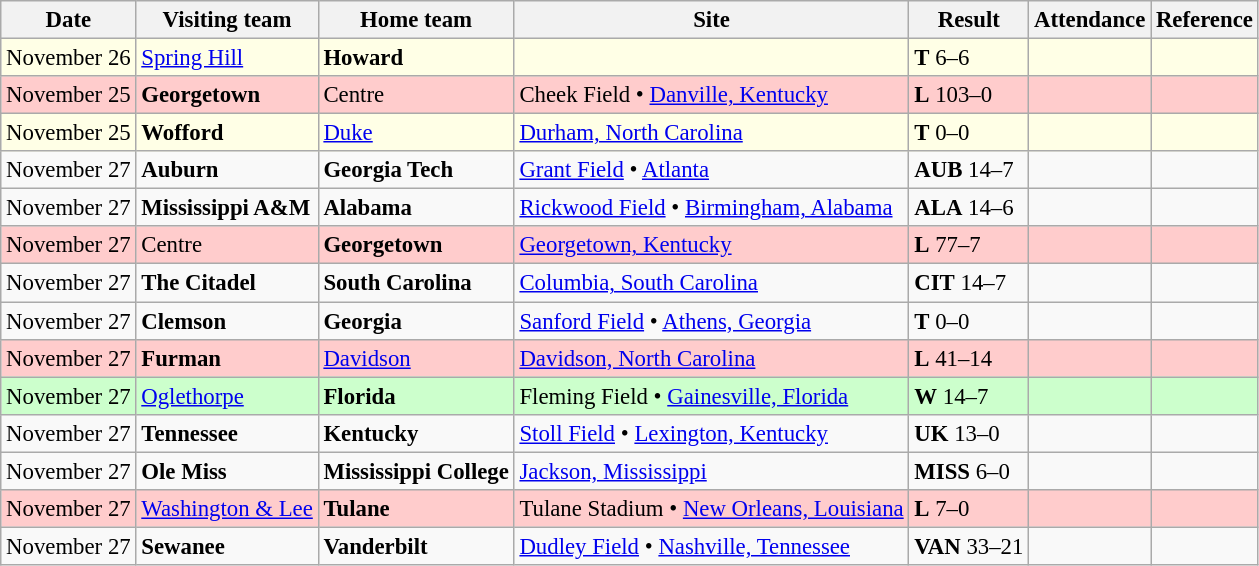<table class="wikitable" style="font-size:95%;">
<tr>
<th>Date</th>
<th>Visiting team</th>
<th>Home team</th>
<th>Site</th>
<th>Result</th>
<th>Attendance</th>
<th class="unsortable">Reference</th>
</tr>
<tr bgcolor=ffffe6>
<td>November 26</td>
<td><a href='#'>Spring Hill</a></td>
<td><strong>Howard</strong></td>
<td></td>
<td><strong>T</strong> 6–6</td>
<td></td>
<td></td>
</tr>
<tr bgcolor=ffcccc>
<td>November 25</td>
<td><strong>Georgetown</strong></td>
<td>Centre</td>
<td>Cheek Field • <a href='#'>Danville, Kentucky</a></td>
<td><strong>L</strong> 103–0</td>
<td></td>
<td></td>
</tr>
<tr bgcolor=ffffe6>
<td>November 25</td>
<td><strong>Wofford</strong></td>
<td><a href='#'>Duke</a></td>
<td><a href='#'>Durham, North Carolina</a></td>
<td><strong>T</strong> 0–0</td>
<td></td>
<td></td>
</tr>
<tr bgcolor=>
<td>November 27</td>
<td><strong>Auburn</strong></td>
<td><strong>Georgia Tech</strong></td>
<td><a href='#'>Grant Field</a> • <a href='#'>Atlanta</a></td>
<td><strong>AUB</strong> 14–7</td>
<td></td>
<td></td>
</tr>
<tr bgcolor=>
<td>November 27</td>
<td><strong>Mississippi A&M</strong></td>
<td><strong>Alabama</strong></td>
<td><a href='#'>Rickwood Field</a> • <a href='#'>Birmingham, Alabama</a></td>
<td><strong>ALA</strong> 14–6</td>
<td></td>
<td></td>
</tr>
<tr bgcolor=ffcccc>
<td>November 27</td>
<td>Centre</td>
<td><strong>Georgetown</strong></td>
<td><a href='#'>Georgetown, Kentucky</a></td>
<td><strong>L</strong> 77–7</td>
<td></td>
<td></td>
</tr>
<tr bgcolor=>
<td>November 27</td>
<td><strong>The Citadel</strong></td>
<td><strong>South Carolina</strong></td>
<td><a href='#'>Columbia, South Carolina</a></td>
<td><strong>CIT</strong> 14–7</td>
<td></td>
<td></td>
</tr>
<tr bgcolor=>
<td>November 27</td>
<td><strong>Clemson</strong></td>
<td><strong>Georgia</strong></td>
<td><a href='#'>Sanford Field</a> •  <a href='#'>Athens, Georgia</a></td>
<td><strong>T</strong> 0–0</td>
<td></td>
<td></td>
</tr>
<tr bgcolor=ffcccc>
<td>November 27</td>
<td><strong>Furman</strong></td>
<td><a href='#'>Davidson</a></td>
<td><a href='#'>Davidson, North Carolina</a></td>
<td><strong>L</strong> 41–14</td>
<td></td>
<td></td>
</tr>
<tr bgcolor=ccffcc>
<td>November 27</td>
<td><a href='#'>Oglethorpe</a></td>
<td><strong>Florida</strong></td>
<td>Fleming Field •  <a href='#'>Gainesville, Florida</a></td>
<td><strong>W</strong> 14–7</td>
<td></td>
<td></td>
</tr>
<tr bgcolor=>
<td>November 27</td>
<td><strong>Tennessee</strong></td>
<td><strong>Kentucky</strong></td>
<td><a href='#'>Stoll Field</a> •  <a href='#'>Lexington, Kentucky</a></td>
<td><strong>UK</strong> 13–0</td>
<td></td>
<td></td>
</tr>
<tr bgcolor=>
<td>November 27</td>
<td><strong>Ole Miss</strong></td>
<td><strong>Mississippi College</strong></td>
<td><a href='#'>Jackson, Mississippi</a></td>
<td><strong>MISS</strong> 6–0</td>
<td></td>
<td></td>
</tr>
<tr bgcolor=ffcccc>
<td>November 27</td>
<td><a href='#'>Washington & Lee</a></td>
<td><strong>Tulane</strong></td>
<td>Tulane Stadium •  <a href='#'>New Orleans, Louisiana</a></td>
<td><strong>L</strong> 7–0</td>
<td></td>
<td></td>
</tr>
<tr bgcolor=>
<td>November 27</td>
<td><strong>Sewanee</strong></td>
<td><strong>Vanderbilt</strong></td>
<td><a href='#'>Dudley Field</a> •  <a href='#'>Nashville, Tennessee</a></td>
<td><strong>VAN</strong> 33–21</td>
<td></td>
<td></td>
</tr>
</table>
